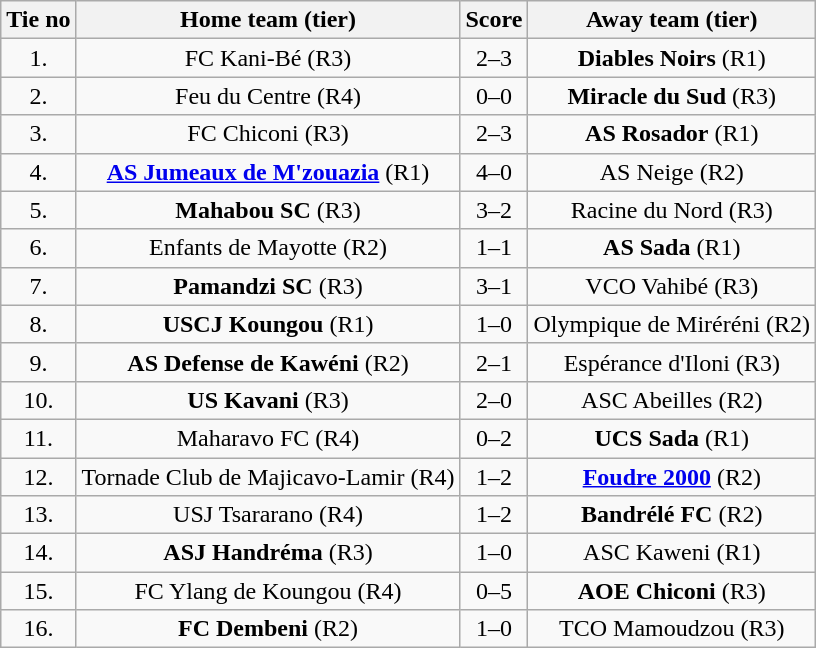<table class="wikitable" style="text-align: center">
<tr>
<th>Tie no</th>
<th>Home team (tier)</th>
<th>Score</th>
<th>Away team (tier)</th>
</tr>
<tr>
<td>1.</td>
<td> FC Kani-Bé (R3)</td>
<td>2–3</td>
<td><strong>Diables Noirs</strong> (R1) </td>
</tr>
<tr>
<td>2.</td>
<td> Feu du Centre (R4)</td>
<td>0–0  </td>
<td><strong>Miracle du Sud</strong> (R3) </td>
</tr>
<tr>
<td>3.</td>
<td> FC Chiconi (R3)</td>
<td>2–3</td>
<td><strong>AS Rosador</strong> (R1) </td>
</tr>
<tr>
<td>4.</td>
<td> <strong><a href='#'>AS Jumeaux de M'zouazia</a></strong> (R1)</td>
<td>4–0</td>
<td>AS Neige (R2) </td>
</tr>
<tr>
<td>5.</td>
<td> <strong>Mahabou SC</strong> (R3)</td>
<td>3–2</td>
<td>Racine du Nord (R3) </td>
</tr>
<tr>
<td>6.</td>
<td> Enfants de Mayotte (R2)</td>
<td>1–1  </td>
<td><strong>AS Sada</strong> (R1) </td>
</tr>
<tr>
<td>7.</td>
<td> <strong>Pamandzi SC</strong> (R3)</td>
<td>3–1 </td>
<td>VCO Vahibé (R3) </td>
</tr>
<tr>
<td>8.</td>
<td> <strong>USCJ Koungou</strong> (R1)</td>
<td>1–0</td>
<td>Olympique de Miréréni (R2) </td>
</tr>
<tr>
<td>9.</td>
<td> <strong>AS Defense de Kawéni</strong> (R2)</td>
<td>2–1</td>
<td>Espérance d'Iloni (R3) </td>
</tr>
<tr>
<td>10.</td>
<td> <strong>US Kavani</strong> (R3)</td>
<td>2–0</td>
<td>ASC Abeilles (R2) </td>
</tr>
<tr>
<td>11.</td>
<td> Maharavo FC (R4)</td>
<td>0–2</td>
<td><strong>UCS Sada</strong> (R1) </td>
</tr>
<tr>
<td>12.</td>
<td> Tornade Club de Majicavo-Lamir (R4)</td>
<td>1–2</td>
<td><strong><a href='#'>Foudre 2000</a></strong> (R2) </td>
</tr>
<tr>
<td>13.</td>
<td> USJ Tsararano (R4)</td>
<td>1–2</td>
<td><strong>Bandrélé FC</strong> (R2) </td>
</tr>
<tr>
<td>14.</td>
<td> <strong>ASJ Handréma</strong> (R3)</td>
<td>1–0</td>
<td>ASC Kaweni (R1) </td>
</tr>
<tr>
<td>15.</td>
<td> FC Ylang de Koungou (R4)</td>
<td>0–5</td>
<td><strong>AOE Chiconi</strong> (R3) </td>
</tr>
<tr>
<td>16.</td>
<td> <strong>FC Dembeni</strong> (R2)</td>
<td>1–0</td>
<td>TCO Mamoudzou (R3) </td>
</tr>
</table>
